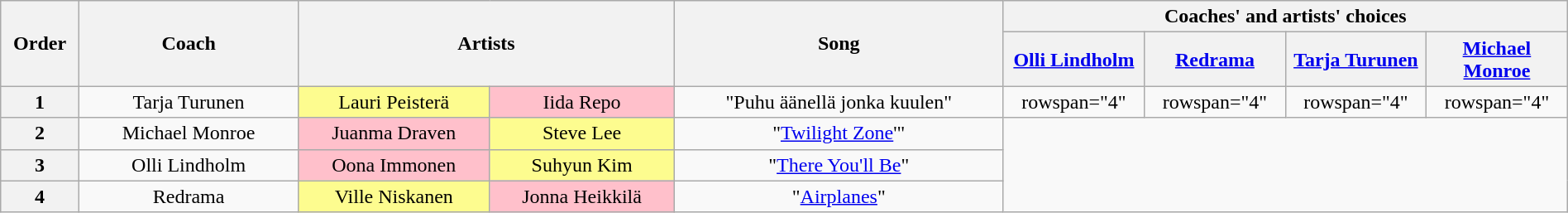<table class="wikitable" style="text-align:center; width:100%;">
<tr>
<th scope="col" style="width:05%;" rowspan=2>Order</th>
<th scope="col" style="width:14%;" rowspan=2>Coach</th>
<th scope="col" style="width:24%;" colspan=2 rowspan=2>Artists</th>
<th scope="col" style="width:21%;" rowspan=2>Song</th>
<th scope="col" style="width:36%;" colspan=4>Coaches' and artists' choices</th>
</tr>
<tr>
<th style="width:09%;"><a href='#'>Olli Lindholm</a></th>
<th style="width:09%;"><a href='#'>Redrama</a></th>
<th style="width:09%;"><a href='#'>Tarja Turunen</a></th>
<th style="width:09%;"><a href='#'>Michael Monroe</a></th>
</tr>
<tr>
<th scope="col">1</th>
<td>Tarja Turunen</td>
<td style="background:#fdfc8f; text-align:center;">Lauri Peisterä</td>
<td style="background:pink; text-align:center;">Iida Repo</td>
<td>"Puhu äänellä jonka kuulen"</td>
<td>rowspan="4" </td>
<td>rowspan="4" </td>
<td>rowspan="4" </td>
<td>rowspan="4" </td>
</tr>
<tr>
<th scope="col">2</th>
<td>Michael Monroe</td>
<td style="background:pink; text-align:center;">Juanma Draven</td>
<td style="background:#fdfc8f; text-align:center;">Steve Lee</td>
<td>"<a href='#'>Twilight Zone</a>'"</td>
</tr>
<tr>
<th scope="col">3</th>
<td>Olli Lindholm</td>
<td style="background:pink; text-align:center;">Oona Immonen</td>
<td style="background:#fdfc8f; text-align:center;">Suhyun Kim</td>
<td>"<a href='#'>There You'll Be</a>"</td>
</tr>
<tr>
<th scope="col">4</th>
<td>Redrama</td>
<td style="background:#fdfc8f; text-align:center;">Ville Niskanen</td>
<td style="background:pink; text-align:center;">Jonna Heikkilä</td>
<td>"<a href='#'>Airplanes</a>"</td>
</tr>
</table>
